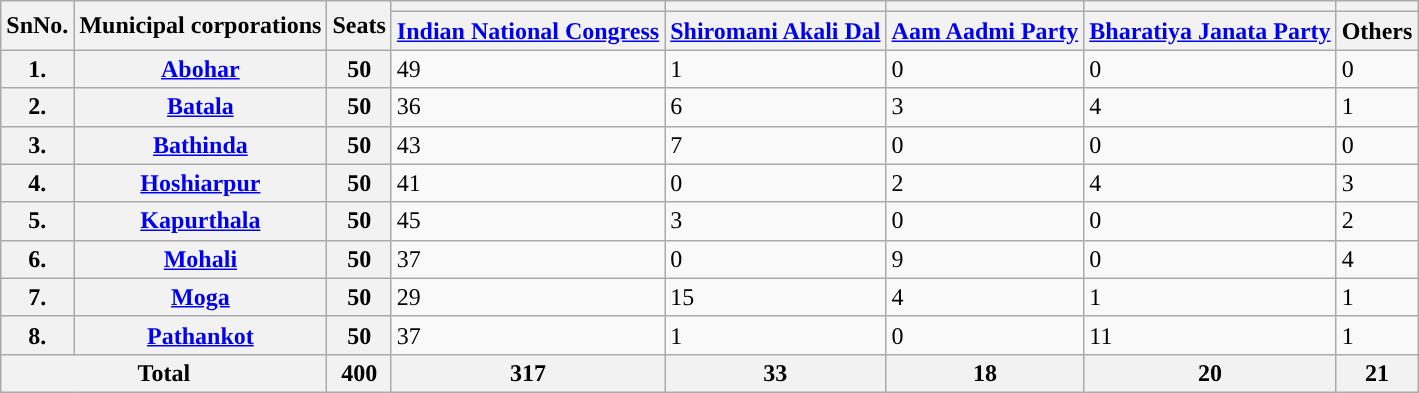<table class="wikitable sortable">
<tr>
<th rowspan="2">SnNo.</th>
<th rowspan="2">Municipal corporations</th>
<th rowspan="2">Seats</th>
<th style="background:"></th>
<th style="background:"></th>
<th style="background:"></th>
<th style="background:"></th>
<th style="background:"></th>
</tr>
<tr>
<th> <a href='#'>Indian National Congress</a></th>
<th> <a href='#'>Shiromani Akali Dal</a></th>
<th> <a href='#'>Aam Aadmi Party</a></th>
<th> <a href='#'>Bharatiya Janata Party</a></th>
<th>Others</th>
</tr>
<tr>
<th>1.</th>
<th><a href='#'>Abohar</a></th>
<th>50</th>
<td>49</td>
<td>1</td>
<td>0</td>
<td>0</td>
<td>0</td>
</tr>
<tr>
<th>2.</th>
<th><a href='#'>Batala</a></th>
<th>50</th>
<td>36</td>
<td>6</td>
<td>3</td>
<td>4</td>
<td>1</td>
</tr>
<tr>
<th>3.</th>
<th><a href='#'>Bathinda</a></th>
<th>50</th>
<td>43</td>
<td>7</td>
<td>0</td>
<td>0</td>
<td>0</td>
</tr>
<tr>
<th>4.</th>
<th><a href='#'>Hoshiarpur</a></th>
<th>50</th>
<td>41</td>
<td>0</td>
<td>2</td>
<td>4</td>
<td>3</td>
</tr>
<tr>
<th>5.</th>
<th><a href='#'>Kapurthala</a></th>
<th>50</th>
<td>45</td>
<td>3</td>
<td>0</td>
<td>0</td>
<td>2</td>
</tr>
<tr>
<th>6.</th>
<th><a href='#'>Mohali</a></th>
<th>50</th>
<td>37</td>
<td>0</td>
<td>9</td>
<td>0</td>
<td>4</td>
</tr>
<tr>
<th>7.</th>
<th><a href='#'>Moga</a></th>
<th>50</th>
<td>29</td>
<td>15</td>
<td>4</td>
<td>1</td>
<td>1</td>
</tr>
<tr>
<th>8.</th>
<th><a href='#'>Pathankot</a></th>
<th>50</th>
<td>37</td>
<td>1</td>
<td>0</td>
<td>11</td>
<td>1</td>
</tr>
<tr>
<th colspan="2">Total</th>
<th>400</th>
<th>317</th>
<th>33</th>
<th>18</th>
<th>20</th>
<th>21</th>
</tr>
</table>
